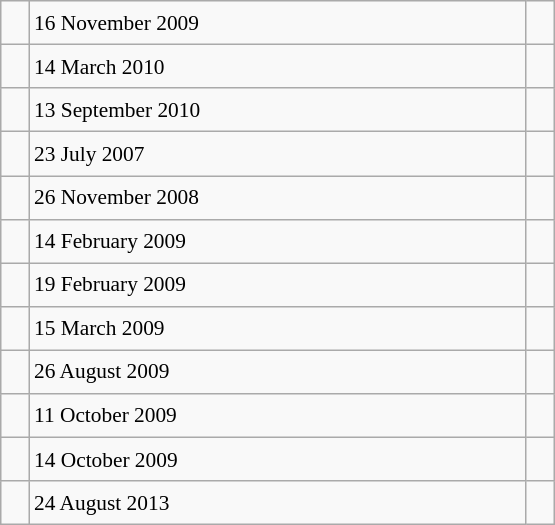<table class="wikitable" style="font-size: 89%; float: left; width: 26em; margin-right: 1em; height: 350px">
<tr>
<td></td>
<td>16 November 2009</td>
<td></td>
</tr>
<tr>
<td></td>
<td>14 March 2010</td>
<td></td>
</tr>
<tr>
<td></td>
<td>13 September 2010</td>
<td></td>
</tr>
<tr>
<td></td>
<td>23 July 2007</td>
<td></td>
</tr>
<tr>
<td></td>
<td>26 November 2008</td>
<td></td>
</tr>
<tr>
<td></td>
<td>14 February 2009</td>
<td></td>
</tr>
<tr>
<td></td>
<td>19 February 2009</td>
<td></td>
</tr>
<tr>
<td></td>
<td>15 March 2009</td>
<td></td>
</tr>
<tr>
<td></td>
<td>26 August 2009</td>
<td></td>
</tr>
<tr>
<td></td>
<td>11 October 2009</td>
<td></td>
</tr>
<tr>
<td></td>
<td>14 October 2009</td>
<td></td>
</tr>
<tr>
<td></td>
<td>24 August 2013</td>
<td></td>
</tr>
</table>
